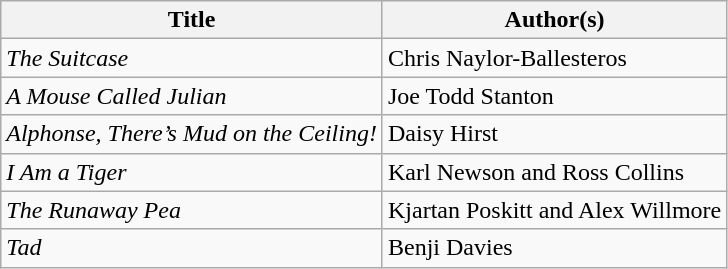<table class="wikitable">
<tr>
<th>Title</th>
<th>Author(s)</th>
</tr>
<tr>
<td><em>The Suitcase</em></td>
<td>Chris Naylor-Ballesteros</td>
</tr>
<tr>
<td><em>A Mouse Called Julian</em></td>
<td>Joe Todd Stanton</td>
</tr>
<tr>
<td><em>Alphonse, There’s Mud on the Ceiling!</em></td>
<td>Daisy Hirst</td>
</tr>
<tr>
<td><em>I Am a Tiger</em></td>
<td>Karl Newson and Ross Collins</td>
</tr>
<tr>
<td><em>The Runaway Pea</em></td>
<td>Kjartan Poskitt and Alex Willmore</td>
</tr>
<tr>
<td><em>Tad</em></td>
<td>Benji Davies</td>
</tr>
</table>
